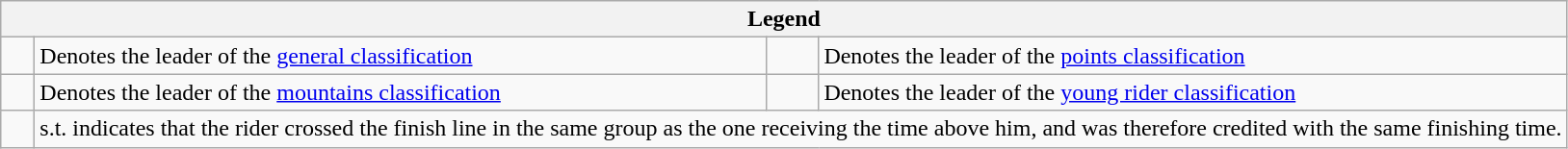<table class="wikitable">
<tr>
<th colspan=4>Legend</th>
</tr>
<tr>
<td>    </td>
<td>Denotes the leader of the <a href='#'>general classification</a></td>
<td>    </td>
<td>Denotes the leader of the <a href='#'>points classification</a></td>
</tr>
<tr>
<td>    </td>
<td>Denotes the leader of the <a href='#'>mountains classification</a></td>
<td>    </td>
<td>Denotes the leader of the <a href='#'>young rider classification</a></td>
</tr>
<tr>
<td>  </td>
<td colspan=3>s.t. indicates that the rider crossed the finish line in the same group as the one receiving the time above him, and was therefore credited with the same finishing time.</td>
</tr>
</table>
